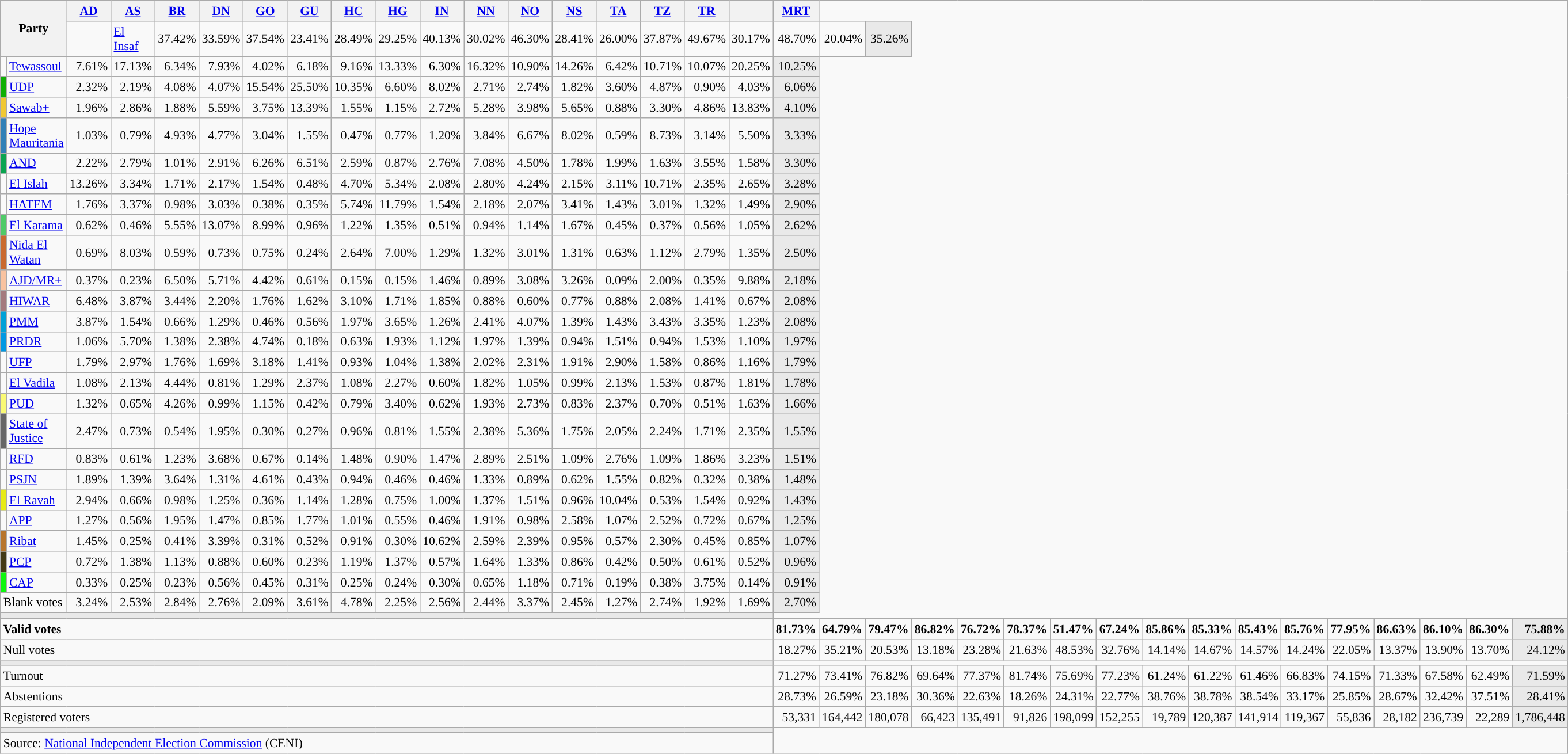<table class="wikitable sortable" style="text-align:right;font-size:90%;">
<tr>
<th rowspan="2" colspan="2">Party</th>
<th><a href='#'>AD</a></th>
<th><a href='#'>AS</a></th>
<th><a href='#'>BR</a></th>
<th><a href='#'>DN</a></th>
<th><a href='#'>GO</a></th>
<th><a href='#'>GU</a></th>
<th><a href='#'>HC</a></th>
<th><a href='#'>HG</a></th>
<th><a href='#'>IN</a></th>
<th><a href='#'>NN</a></th>
<th><a href='#'>NO</a></th>
<th><a href='#'>NS</a></th>
<th><a href='#'>TA</a></th>
<th><a href='#'>TZ</a></th>
<th><a href='#'>TR</a></th>
<th></th>
<th><a href='#'>MRT</a></th>
</tr>
<tr>
<td width="1" style="color:inherit;background:"></td>
<td style="text-align:left;"><a href='#'>El Insaf</a></td>
<td>37.42%</td>
<td>33.59%</td>
<td>37.54%</td>
<td>23.41%</td>
<td>28.49%</td>
<td>29.25%</td>
<td>40.13%</td>
<td>30.02%</td>
<td>46.30%</td>
<td>28.41%</td>
<td>26.00%</td>
<td>37.87%</td>
<td>49.67%</td>
<td>30.17%</td>
<td>48.70%</td>
<td>20.04%</td>
<td style="background:#E9E9E9;">35.26%</td>
</tr>
<tr>
<td width="1" style="color:inherit;background:"></td>
<td style="text-align:left;"><a href='#'>Tewassoul</a></td>
<td>7.61%</td>
<td>17.13%</td>
<td>6.34%</td>
<td>7.93%</td>
<td>4.02%</td>
<td>6.18%</td>
<td>9.16%</td>
<td>13.33%</td>
<td>6.30%</td>
<td>16.32%</td>
<td>10.90%</td>
<td>14.26%</td>
<td>6.42%</td>
<td>10.71%</td>
<td>10.07%</td>
<td>20.25%</td>
<td style="background:#E9E9E9;">10.25%</td>
</tr>
<tr>
<td width="1" style="color:inherit;background:#0FAF05;"></td>
<td style="text-align:left;"><a href='#'>UDP</a></td>
<td>2.32%</td>
<td>2.19%</td>
<td>4.08%</td>
<td>4.07%</td>
<td>15.54%</td>
<td>25.50%</td>
<td>10.35%</td>
<td>6.60%</td>
<td>8.02%</td>
<td>2.71%</td>
<td>2.74%</td>
<td>1.82%</td>
<td>3.60%</td>
<td>4.87%</td>
<td>0.90%</td>
<td>4.03%</td>
<td style="background:#E9E9E9;">6.06%</td>
</tr>
<tr>
<td width="1" style="color:inherit;background:#F0C832;"></td>
<td style="text-align:left;"><a href='#'>Sawab+</a></td>
<td>1.96%</td>
<td>2.86%</td>
<td>1.88%</td>
<td>5.59%</td>
<td>3.75%</td>
<td>13.39%</td>
<td>1.55%</td>
<td>1.15%</td>
<td>2.72%</td>
<td>5.28%</td>
<td>3.98%</td>
<td>5.65%</td>
<td>0.88%</td>
<td>3.30%</td>
<td>4.86%</td>
<td>13.83%</td>
<td style="background:#E9E9E9;">4.10%</td>
</tr>
<tr>
<td width="1" style="color:inherit;background:#3080B7;"></td>
<td style="text-align:left;"><a href='#'>Hope Mauritania</a></td>
<td>1.03%</td>
<td>0.79%</td>
<td>4.93%</td>
<td>4.77%</td>
<td>3.04%</td>
<td>1.55%</td>
<td>0.47%</td>
<td>0.77%</td>
<td>1.20%</td>
<td>3.84%</td>
<td>6.67%</td>
<td>8.02%</td>
<td>0.59%</td>
<td>8.73%</td>
<td>3.14%</td>
<td>5.50%</td>
<td style="background:#E9E9E9;">3.33%</td>
</tr>
<tr>
<td width="1" style="color:inherit;background:#0AA450;"></td>
<td style="text-align:left;"><a href='#'>AND</a></td>
<td>2.22%</td>
<td>2.79%</td>
<td>1.01%</td>
<td>2.91%</td>
<td>6.26%</td>
<td>6.51%</td>
<td>2.59%</td>
<td>0.87%</td>
<td>2.76%</td>
<td>7.08%</td>
<td>4.50%</td>
<td>1.78%</td>
<td>1.99%</td>
<td>1.63%</td>
<td>3.55%</td>
<td>1.58%</td>
<td style="background:#E9E9E9;">3.30%</td>
</tr>
<tr>
<td width="1" style="color:inherit;background:"></td>
<td style="text-align:left;"><a href='#'>El Islah</a></td>
<td>13.26%</td>
<td>3.34%</td>
<td>1.71%</td>
<td>2.17%</td>
<td>1.54%</td>
<td>0.48%</td>
<td>4.70%</td>
<td>5.34%</td>
<td>2.08%</td>
<td>2.80%</td>
<td>4.24%</td>
<td>2.15%</td>
<td>3.11%</td>
<td>10.71%</td>
<td>2.35%</td>
<td>2.65%</td>
<td style="background:#E9E9E9;">3.28%</td>
</tr>
<tr>
<td width="1" style="color:inherit;background:"></td>
<td style="text-align:left;"><a href='#'>HATEM</a></td>
<td>1.76%</td>
<td>3.37%</td>
<td>0.98%</td>
<td>3.03%</td>
<td>0.38%</td>
<td>0.35%</td>
<td>5.74%</td>
<td>11.79%</td>
<td>1.54%</td>
<td>2.18%</td>
<td>2.07%</td>
<td>3.41%</td>
<td>1.43%</td>
<td>3.01%</td>
<td>1.32%</td>
<td>1.49%</td>
<td style="background:#E9E9E9;">2.90%</td>
</tr>
<tr>
<td width="1" style="color:inherit;background:#4FCB68;"></td>
<td style="text-align:left;"><a href='#'>El Karama</a></td>
<td>0.62%</td>
<td>0.46%</td>
<td>5.55%</td>
<td>13.07%</td>
<td>8.99%</td>
<td>0.96%</td>
<td>1.22%</td>
<td>1.35%</td>
<td>0.51%</td>
<td>0.94%</td>
<td>1.14%</td>
<td>1.67%</td>
<td>0.45%</td>
<td>0.37%</td>
<td>0.56%</td>
<td>1.05%</td>
<td style="background:#E9E9E9;">2.62%</td>
</tr>
<tr>
<td width="1" style="color:inherit;background:#C96A2F;"></td>
<td style="text-align:left;"><a href='#'>Nida El Watan</a></td>
<td>0.69%</td>
<td>8.03%</td>
<td>0.59%</td>
<td>0.73%</td>
<td>0.75%</td>
<td>0.24%</td>
<td>2.64%</td>
<td>7.00%</td>
<td>1.29%</td>
<td>1.32%</td>
<td>3.01%</td>
<td>1.31%</td>
<td>0.63%</td>
<td>1.12%</td>
<td>2.79%</td>
<td>1.35%</td>
<td style="background:#E9E9E9;">2.50%</td>
</tr>
<tr>
<td width="1" style="color:inherit;background:#F8C3A0;"></td>
<td style="text-align:left;"><a href='#'>AJD/MR+</a></td>
<td>0.37%</td>
<td>0.23%</td>
<td>6.50%</td>
<td>5.71%</td>
<td>4.42%</td>
<td>0.61%</td>
<td>0.15%</td>
<td>0.15%</td>
<td>1.46%</td>
<td>0.89%</td>
<td>3.08%</td>
<td>3.26%</td>
<td>0.09%</td>
<td>2.00%</td>
<td>0.35%</td>
<td>9.88%</td>
<td style="background:#E9E9E9;">2.18%</td>
</tr>
<tr>
<td width="1" style="color:inherit;background:#A47A7E;"></td>
<td style="text-align:left;"><a href='#'>HIWAR</a></td>
<td>6.48%</td>
<td>3.87%</td>
<td>3.44%</td>
<td>2.20%</td>
<td>1.76%</td>
<td>1.62%</td>
<td>3.10%</td>
<td>1.71%</td>
<td>1.85%</td>
<td>0.88%</td>
<td>0.60%</td>
<td>0.77%</td>
<td>0.88%</td>
<td>2.08%</td>
<td>1.41%</td>
<td>0.67%</td>
<td style="background:#E9E9E9;">2.08%</td>
</tr>
<tr>
<td width="1" style="color:inherit;background:#00A1D7;"></td>
<td style="text-align:left;"><a href='#'>PMM</a></td>
<td>3.87%</td>
<td>1.54%</td>
<td>0.66%</td>
<td>1.29%</td>
<td>0.46%</td>
<td>0.56%</td>
<td>1.97%</td>
<td>3.65%</td>
<td>1.26%</td>
<td>2.41%</td>
<td>4.07%</td>
<td>1.39%</td>
<td>1.43%</td>
<td>3.43%</td>
<td>3.35%</td>
<td>1.23%</td>
<td style="background:#E9E9E9;">2.08%</td>
</tr>
<tr>
<td width="1" style="color:inherit;background:#0198E2;"></td>
<td style="text-align:left;"><a href='#'>PRDR</a></td>
<td>1.06%</td>
<td>5.70%</td>
<td>1.38%</td>
<td>2.38%</td>
<td>4.74%</td>
<td>0.18%</td>
<td>0.63%</td>
<td>1.93%</td>
<td>1.12%</td>
<td>1.97%</td>
<td>1.39%</td>
<td>0.94%</td>
<td>1.51%</td>
<td>0.94%</td>
<td>1.53%</td>
<td>1.10%</td>
<td style="background:#E9E9E9;">1.97%</td>
</tr>
<tr>
<td width="1" style="color:inherit;background:"></td>
<td style="text-align:left;"><a href='#'>UFP</a></td>
<td>1.79%</td>
<td>2.97%</td>
<td>1.76%</td>
<td>1.69%</td>
<td>3.18%</td>
<td>1.41%</td>
<td>0.93%</td>
<td>1.04%</td>
<td>1.38%</td>
<td>2.02%</td>
<td>2.31%</td>
<td>1.91%</td>
<td>2.90%</td>
<td>1.58%</td>
<td>0.86%</td>
<td>1.16%</td>
<td style="background:#E9E9E9;">1.79%</td>
</tr>
<tr>
<td width="1" style="color:inherit;background:"></td>
<td style="text-align:left;"><a href='#'>El Vadila</a></td>
<td>1.08%</td>
<td>2.13%</td>
<td>4.44%</td>
<td>0.81%</td>
<td>1.29%</td>
<td>2.37%</td>
<td>1.08%</td>
<td>2.27%</td>
<td>0.60%</td>
<td>1.82%</td>
<td>1.05%</td>
<td>0.99%</td>
<td>2.13%</td>
<td>1.53%</td>
<td>0.87%</td>
<td>1.81%</td>
<td style="background:#E9E9E9;">1.78%</td>
</tr>
<tr>
<td width="1" style="color:inherit;background:#FAFA75;"></td>
<td style="text-align:left;"><a href='#'>PUD</a></td>
<td>1.32%</td>
<td>0.65%</td>
<td>4.26%</td>
<td>0.99%</td>
<td>1.15%</td>
<td>0.42%</td>
<td>0.79%</td>
<td>3.40%</td>
<td>0.62%</td>
<td>1.93%</td>
<td>2.73%</td>
<td>0.83%</td>
<td>2.37%</td>
<td>0.70%</td>
<td>0.51%</td>
<td>1.63%</td>
<td style="background:#E9E9E9;">1.66%</td>
</tr>
<tr>
<td width="1" style="color:inherit;background:#666666;"></td>
<td style="text-align:left;"><a href='#'>State of Justice</a></td>
<td>2.47%</td>
<td>0.73%</td>
<td>0.54%</td>
<td>1.95%</td>
<td>0.30%</td>
<td>0.27%</td>
<td>0.96%</td>
<td>0.81%</td>
<td>1.55%</td>
<td>2.38%</td>
<td>5.36%</td>
<td>1.75%</td>
<td>2.05%</td>
<td>2.24%</td>
<td>1.71%</td>
<td>2.35%</td>
<td style="background:#E9E9E9;">1.55%</td>
</tr>
<tr>
<td width="1" style="color:inherit;background:"></td>
<td style="text-align:left;"><a href='#'>RFD</a></td>
<td>0.83%</td>
<td>0.61%</td>
<td>1.23%</td>
<td>3.68%</td>
<td>0.67%</td>
<td>0.14%</td>
<td>1.48%</td>
<td>0.90%</td>
<td>1.47%</td>
<td>2.89%</td>
<td>2.51%</td>
<td>1.09%</td>
<td>2.76%</td>
<td>1.09%</td>
<td>1.86%</td>
<td>3.23%</td>
<td style="background:#E9E9E9;">1.51%</td>
</tr>
<tr>
<td width="1" style="color:inherit;background:"></td>
<td style="text-align:left;"><a href='#'>PSJN</a></td>
<td>1.89%</td>
<td>1.39%</td>
<td>3.64%</td>
<td>1.31%</td>
<td>4.61%</td>
<td>0.43%</td>
<td>0.94%</td>
<td>0.46%</td>
<td>0.46%</td>
<td>1.33%</td>
<td>0.89%</td>
<td>0.62%</td>
<td>1.55%</td>
<td>0.82%</td>
<td>0.32%</td>
<td>0.38%</td>
<td style="background:#E9E9E9;">1.48%</td>
</tr>
<tr>
<td width="1" style="color:inherit;background:#E7EB16;"></td>
<td style="text-align:left;"><a href='#'>El Ravah</a></td>
<td>2.94%</td>
<td>0.66%</td>
<td>0.98%</td>
<td>1.25%</td>
<td>0.36%</td>
<td>1.14%</td>
<td>1.28%</td>
<td>0.75%</td>
<td>1.00%</td>
<td>1.37%</td>
<td>1.51%</td>
<td>0.96%</td>
<td>10.04%</td>
<td>0.53%</td>
<td>1.54%</td>
<td>0.92%</td>
<td style="background:#E9E9E9;">1.43%</td>
</tr>
<tr>
<td width="1" style="color:inherit;background:"></td>
<td style="text-align:left;"><a href='#'>APP</a></td>
<td>1.27%</td>
<td>0.56%</td>
<td>1.95%</td>
<td>1.47%</td>
<td>0.85%</td>
<td>1.77%</td>
<td>1.01%</td>
<td>0.55%</td>
<td>0.46%</td>
<td>1.91%</td>
<td>0.98%</td>
<td>2.58%</td>
<td>1.07%</td>
<td>2.52%</td>
<td>0.72%</td>
<td>0.67%</td>
<td style="background:#E9E9E9;">1.25%</td>
</tr>
<tr>
<td width="1" style="color:inherit;background:#B7752C;"></td>
<td style="text-align:left;"><a href='#'>Ribat</a></td>
<td>1.45%</td>
<td>0.25%</td>
<td>0.41%</td>
<td>3.39%</td>
<td>0.31%</td>
<td>0.52%</td>
<td>0.91%</td>
<td>0.30%</td>
<td>10.62%</td>
<td>2.59%</td>
<td>2.39%</td>
<td>0.95%</td>
<td>0.57%</td>
<td>2.30%</td>
<td>0.45%</td>
<td>0.85%</td>
<td style="background:#E9E9E9;">1.07%</td>
</tr>
<tr>
<td width="1" style="color:inherit;background:#433A16;"></td>
<td style="text-align:left;"><a href='#'>PCP</a></td>
<td>0.72%</td>
<td>1.38%</td>
<td>1.13%</td>
<td>0.88%</td>
<td>0.60%</td>
<td>0.23%</td>
<td>1.19%</td>
<td>1.37%</td>
<td>0.57%</td>
<td>1.64%</td>
<td>1.33%</td>
<td>0.86%</td>
<td>0.42%</td>
<td>0.50%</td>
<td>0.61%</td>
<td>0.52%</td>
<td style="background:#E9E9E9;">0.96%</td>
</tr>
<tr>
<td width="1" style="color:inherit;background:#0EF70E;"></td>
<td style="text-align:left;"><a href='#'>CAP</a></td>
<td>0.33%</td>
<td>0.25%</td>
<td>0.23%</td>
<td>0.56%</td>
<td>0.45%</td>
<td>0.31%</td>
<td>0.25%</td>
<td>0.24%</td>
<td>0.30%</td>
<td>0.65%</td>
<td>1.18%</td>
<td>0.71%</td>
<td>0.19%</td>
<td>0.38%</td>
<td>3.75%</td>
<td>0.14%</td>
<td style="background:#E9E9E9;">0.91%</td>
</tr>
<tr>
<td colspan="2" style="text-align:left;">Blank votes</td>
<td>3.24%</td>
<td>2.53%</td>
<td>2.84%</td>
<td>2.76%</td>
<td>2.09%</td>
<td>3.61%</td>
<td>4.78%</td>
<td>2.25%</td>
<td>2.56%</td>
<td>2.44%</td>
<td>3.37%</td>
<td>2.45%</td>
<td>1.27%</td>
<td>2.74%</td>
<td>1.92%</td>
<td>1.69%</td>
<td style="background:#E9E9E9;">2.70%</td>
</tr>
<tr class=sortbottom>
<td scope=row colspan=18 colspan="30" style="background:#E9E9E9;"></td>
</tr>
<tr style="font-weight:bold;" class=sortbottom>
<td scope=row colspan=18 colspan="2" style="text-align:left;">Valid votes</td>
<td>81.73%</td>
<td>64.79%</td>
<td>79.47%</td>
<td>86.82%</td>
<td>76.72%</td>
<td>78.37%</td>
<td>51.47%</td>
<td>67.24%</td>
<td>85.86%</td>
<td>85.33%</td>
<td>85.43%</td>
<td>85.76%</td>
<td>77.95%</td>
<td>86.63%</td>
<td>86.10%</td>
<td>86.30%</td>
<td style="background:#E9E9E9;">75.88%</td>
</tr>
<tr class=sortbottom>
<td scope=row colspan=18 colspan="2" style="text-align:left;">Null votes</td>
<td>18.27%</td>
<td>35.21%</td>
<td>20.53%</td>
<td>13.18%</td>
<td>23.28%</td>
<td>21.63%</td>
<td>48.53%</td>
<td>32.76%</td>
<td>14.14%</td>
<td>14.67%</td>
<td>14.57%</td>
<td>14.24%</td>
<td>22.05%</td>
<td>13.37%</td>
<td>13.90%</td>
<td>13.70%</td>
<td style="background:#E9E9E9;">24.12%</td>
</tr>
<tr class=sortbottom>
<td scope=row colspan=18 colspan="30" style="background:#E9E9E9;"></td>
</tr>
<tr class=sortbottom>
<td scope=row colspan=18 colspan="2" style="text-align:left;">Turnout</td>
<td>71.27%</td>
<td>73.41%</td>
<td>76.82%</td>
<td>69.64%</td>
<td>77.37%</td>
<td>81.74%</td>
<td>75.69%</td>
<td>77.23%</td>
<td>61.24%</td>
<td>61.22%</td>
<td>61.46%</td>
<td>66.83%</td>
<td>74.15%</td>
<td>71.33%</td>
<td>67.58%</td>
<td>62.49%</td>
<td style="background:#E9E9E9;">71.59%</td>
</tr>
<tr class=sortbottom>
<td scope=row colspan=18 colspan="2" style="text-align:left;">Abstentions</td>
<td>28.73%</td>
<td>26.59%</td>
<td>23.18%</td>
<td>30.36%</td>
<td>22.63%</td>
<td>18.26%</td>
<td>24.31%</td>
<td>22.77%</td>
<td>38.76%</td>
<td>38.78%</td>
<td>38.54%</td>
<td>33.17%</td>
<td>25.85%</td>
<td>28.67%</td>
<td>32.42%</td>
<td>37.51%</td>
<td style="background:#E9E9E9;">28.41%</td>
</tr>
<tr class=sortbottom>
<td scope=row colspan=18 colspan="2" style="text-align:left;">Registered voters</td>
<td>53,331</td>
<td>164,442</td>
<td>180,078</td>
<td>66,423</td>
<td>135,491</td>
<td>91,826</td>
<td>198,099</td>
<td>152,255</td>
<td>19,789</td>
<td>120,387</td>
<td>141,914</td>
<td>119,367</td>
<td>55,836</td>
<td>28,182</td>
<td>236,739</td>
<td>22,289</td>
<td style="background:#E9E9E9;">1,786,448</td>
</tr>
<tr class=sortbottom>
<td scope=row colspan=18 colspan="30" style="background:#E9E9E9;"></td>
</tr>
<tr class=sortbottom>
<td scope=row colspan=18 colspan="30" style="text-align:left;">Source: <a href='#'>National Independent Election Commission</a> (CENI)</td>
</tr>
</table>
